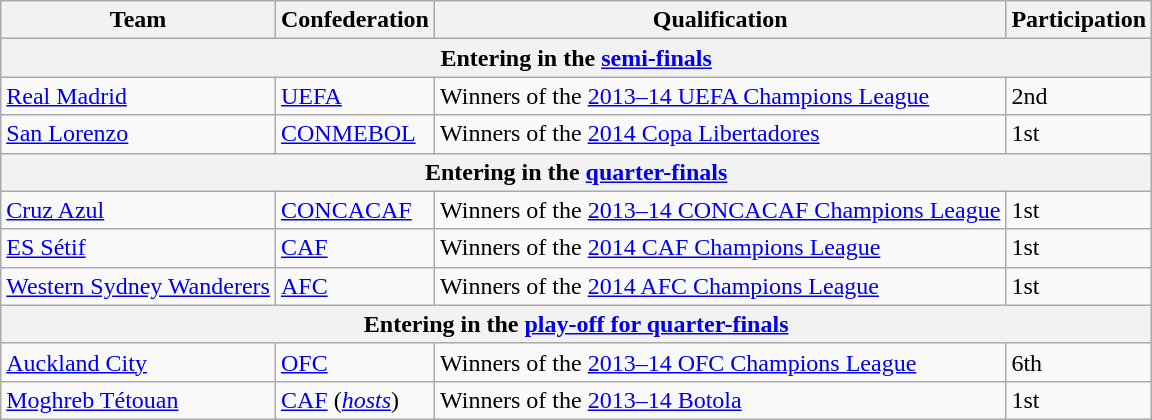<table class="wikitable">
<tr>
<th>Team</th>
<th>Confederation</th>
<th>Qualification</th>
<th>Participation</th>
</tr>
<tr>
<th colspan=4>Entering in the <a href='#'>semi-finals</a></th>
</tr>
<tr>
<td> <a href='#'>Real Madrid</a></td>
<td><a href='#'>UEFA</a></td>
<td>Winners of the <a href='#'>2013–14 UEFA Champions League</a></td>
<td>2nd </td>
</tr>
<tr>
<td> <a href='#'>San Lorenzo</a></td>
<td><a href='#'>CONMEBOL</a></td>
<td>Winners of the <a href='#'>2014 Copa Libertadores</a></td>
<td>1st</td>
</tr>
<tr>
<th colspan=4>Entering in the <a href='#'>quarter-finals</a></th>
</tr>
<tr>
<td> <a href='#'>Cruz Azul</a></td>
<td><a href='#'>CONCACAF</a></td>
<td>Winners of the <a href='#'>2013–14 CONCACAF Champions League</a></td>
<td>1st</td>
</tr>
<tr>
<td> <a href='#'>ES Sétif</a></td>
<td><a href='#'>CAF</a></td>
<td>Winners of the <a href='#'>2014 CAF Champions League</a></td>
<td>1st</td>
</tr>
<tr>
<td> <a href='#'>Western Sydney Wanderers</a></td>
<td><a href='#'>AFC</a></td>
<td>Winners of the <a href='#'>2014 AFC Champions League</a></td>
<td>1st</td>
</tr>
<tr>
<th colspan=4>Entering in the <a href='#'>play-off for quarter-finals</a></th>
</tr>
<tr>
<td> <a href='#'>Auckland City</a></td>
<td><a href='#'>OFC</a></td>
<td>Winners of the <a href='#'>2013–14 OFC Champions League</a></td>
<td>6th </td>
</tr>
<tr>
<td> <a href='#'>Moghreb Tétouan</a></td>
<td><a href='#'>CAF</a> (<em><a href='#'>hosts</a></em>)</td>
<td>Winners of the <a href='#'>2013–14 Botola</a></td>
<td>1st</td>
</tr>
</table>
